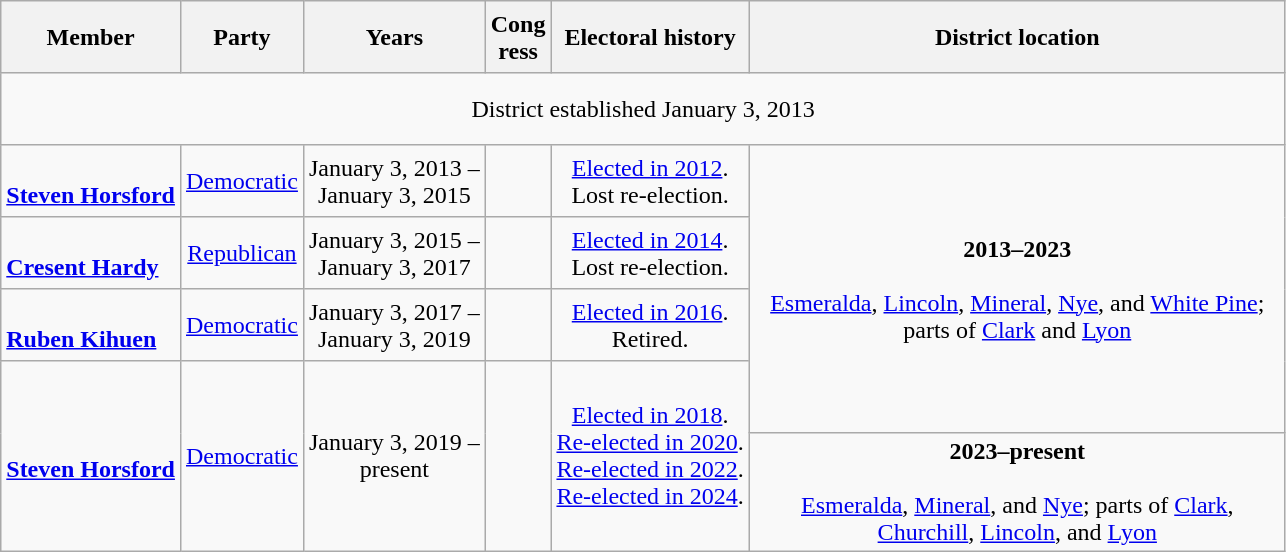<table class=wikitable style="text-align:center">
<tr style="height:3em">
<th>Member<br></th>
<th>Party</th>
<th>Years</th>
<th>Cong<br>ress</th>
<th>Electoral history</th>
<th width=350px>District location</th>
</tr>
<tr style="height:3em">
<td colspan=6>District established January 3, 2013</td>
</tr>
<tr style="height:3em">
<td align=left><br><strong><a href='#'>Steven Horsford</a></strong><br></td>
<td><a href='#'>Democratic</a></td>
<td nowrap>January 3, 2013 –<br>January 3, 2015</td>
<td></td>
<td><a href='#'>Elected in 2012</a>.<br>Lost re-election.</td>
<td rowspan=4><strong>2013–2023</strong><br><br><a href='#'>Esmeralda</a>, <a href='#'>Lincoln</a>, <a href='#'>Mineral</a>, <a href='#'>Nye</a>, and <a href='#'>White Pine</a>; parts of <a href='#'>Clark</a> and <a href='#'>Lyon</a></td>
</tr>
<tr style="height:3em">
<td align=left><br><strong><a href='#'>Cresent Hardy</a></strong><br></td>
<td><a href='#'>Republican</a></td>
<td nowrap>January 3, 2015 –<br>January 3, 2017</td>
<td></td>
<td><a href='#'>Elected in 2014</a>.<br>Lost re-election.</td>
</tr>
<tr style="height:3em">
<td align=left><br><strong><a href='#'>Ruben Kihuen</a></strong><br></td>
<td><a href='#'>Democratic</a></td>
<td nowrap>January 3, 2017 –<br>January 3, 2019</td>
<td></td>
<td><a href='#'>Elected in 2016</a>.<br>Retired.</td>
</tr>
<tr style="height:3em">
<td rowspan=2 align=left><br><strong><a href='#'>Steven Horsford</a></strong><br></td>
<td rowspan=2 ><a href='#'>Democratic</a></td>
<td rowspan=2 nowrap>January 3, 2019 –<br>present</td>
<td rowspan=2></td>
<td rowspan=2><a href='#'>Elected in 2018</a>.<br><a href='#'>Re-elected in 2020</a>.<br><a href='#'>Re-elected in 2022</a>.<br><a href='#'>Re-elected in 2024</a>.</td>
</tr>
<tr style="height:3em">
<td><strong>2023–present</strong><br><br><a href='#'>Esmeralda</a>,  <a href='#'>Mineral</a>, and <a href='#'>Nye</a>; parts of <a href='#'>Clark</a>, <a href='#'>Churchill</a>, <a href='#'>Lincoln</a>, and <a href='#'>Lyon</a></td>
</tr>
</table>
